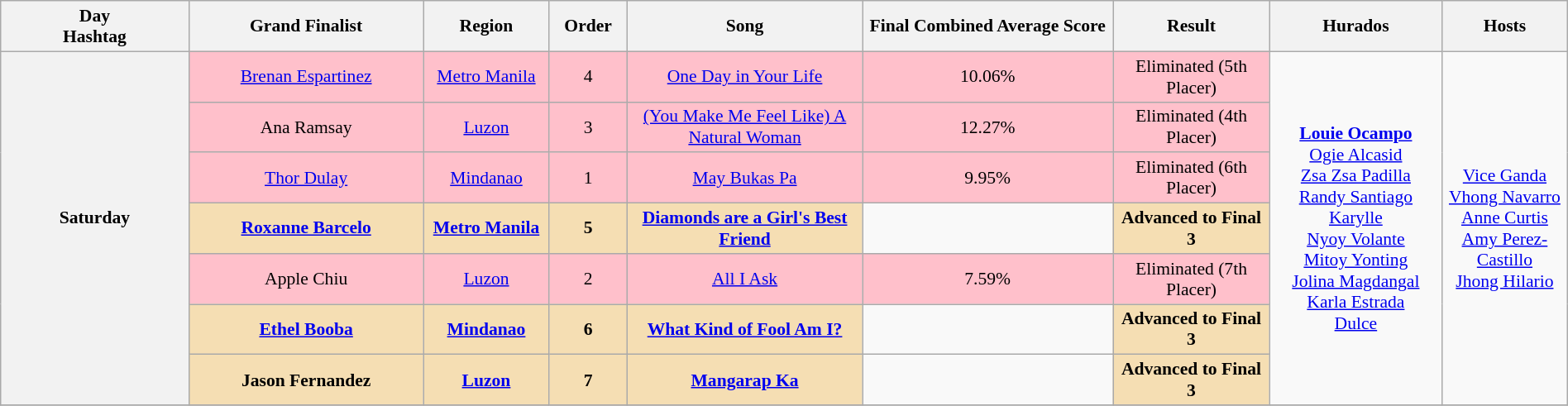<table class="wikitable mw-collapsible mw-collapsed" style="text-align:center; font-size:90%; width:100%;">
<tr>
<th width="12%">Day<br>Hashtag</th>
<th width="15%">Grand Finalist</th>
<th width="08%">Region</th>
<th width="05%">Order</th>
<th width="15%">Song</th>
<th width="16%">Final Combined Average Score</th>
<th width="10%">Result</th>
<th width="11%">Hurados </th>
<th width="08%">Hosts</th>
</tr>
<tr>
<th rowspan="7">Saturday <br><small></small><br><small></small></th>
<td style="background-color:pink;"><a href='#'>Brenan Espartinez</a></td>
<td style="background-color:pink;"><a href='#'>Metro Manila</a></td>
<td style="background-color:pink;">4</td>
<td style="background-color:pink;"><a href='#'>One Day in Your Life</a></td>
<td style="background-color:pink;">10.06%</td>
<td style="background-color:pink;">Eliminated (5th Placer)</td>
<td rowspan="7"><strong><a href='#'>Louie Ocampo</a></strong><br><a href='#'>Ogie Alcasid</a><br><a href='#'>Zsa Zsa Padilla</a><br><a href='#'>Randy Santiago</a><br><a href='#'>Karylle</a><br><a href='#'>Nyoy Volante</a><br><a href='#'>Mitoy Yonting</a><br><a href='#'>Jolina Magdangal</a><br><a href='#'>Karla Estrada</a><br><a href='#'>Dulce</a></td>
<td rowspan="7"><a href='#'>Vice Ganda</a><br><a href='#'>Vhong Navarro</a><br><a href='#'>Anne Curtis</a><br><a href='#'>Amy Perez-Castillo</a><br><a href='#'>Jhong Hilario</a></td>
</tr>
<tr>
<td style="background-color:pink;">Ana Ramsay</td>
<td style="background-color:pink;"><a href='#'>Luzon</a></td>
<td style="background-color:pink;">3</td>
<td style="background-color:pink;"><a href='#'>(You Make Me Feel Like) A Natural Woman</a></td>
<td style="background-color:pink;">12.27%</td>
<td style="background-color:pink;">Eliminated (4th Placer)</td>
</tr>
<tr>
<td style="background-color:pink;"><a href='#'>Thor Dulay</a></td>
<td style="background-color:pink;"><a href='#'>Mindanao</a></td>
<td style="background-color:pink;">1</td>
<td style="background-color:pink;"><a href='#'>May Bukas Pa</a></td>
<td style="background-color:pink;">9.95%</td>
<td style="background-color:pink;">Eliminated (6th Placer)</td>
</tr>
<tr>
<td style="background-color:#f5deb3;"><strong><a href='#'>Roxanne Barcelo</a></strong></td>
<td style="background-color:#f5deb3;"><strong><a href='#'>Metro Manila</a></strong></td>
<td style="background-color:#f5deb3;"><strong>5</strong></td>
<td style="background-color:#f5deb3;"><strong><a href='#'>Diamonds are a Girl's Best Friend</a></strong></td>
<td></td>
<td style="background-color:#f5deb3;"><strong>Advanced to Final 3</strong></td>
</tr>
<tr>
<td style="background-color:pink;">Apple Chiu</td>
<td style="background-color:pink;"><a href='#'>Luzon</a></td>
<td style="background-color:pink;">2</td>
<td style="background-color:pink;"><a href='#'>All I Ask</a></td>
<td style="background-color:pink;">7.59%</td>
<td style="background-color:pink;">Eliminated (7th Placer)</td>
</tr>
<tr>
<td style="background-color:#f5deb3;"><strong><a href='#'>Ethel Booba</a></strong></td>
<td style="background-color:#f5deb3;"><strong><a href='#'>Mindanao</a></strong></td>
<td style="background-color:#f5deb3;"><strong>6</strong></td>
<td style="background-color:#f5deb3;"><strong><a href='#'>What Kind of Fool Am I?</a></strong></td>
<td></td>
<td style="background-color:#f5deb3;"><strong>Advanced to Final 3</strong></td>
</tr>
<tr>
<td style="background-color:#f5deb3;"><strong>Jason Fernandez</strong></td>
<td style="background-color:#f5deb3;"><strong><a href='#'>Luzon</a></strong></td>
<td style="background-color:#f5deb3;"><strong>7</strong></td>
<td style="background-color:#f5deb3;"><strong><a href='#'>Mangarap Ka</a></strong></td>
<td></td>
<td style="background-color:#f5deb3;"><strong>Advanced to Final 3</strong></td>
</tr>
<tr>
</tr>
</table>
